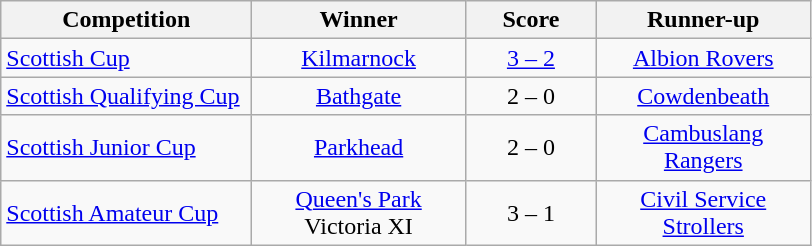<table class="wikitable" style="text-align: center;">
<tr>
<th width=160>Competition</th>
<th width=135>Winner</th>
<th width=80>Score</th>
<th width=135>Runner-up</th>
</tr>
<tr>
<td align=left><a href='#'>Scottish Cup</a></td>
<td><a href='#'>Kilmarnock</a></td>
<td><a href='#'>3 – 2</a></td>
<td><a href='#'>Albion Rovers</a></td>
</tr>
<tr>
<td align=left><a href='#'>Scottish Qualifying Cup</a></td>
<td><a href='#'>Bathgate</a></td>
<td>2 – 0</td>
<td><a href='#'>Cowdenbeath</a></td>
</tr>
<tr>
<td align=left><a href='#'>Scottish Junior Cup</a></td>
<td><a href='#'>Parkhead</a></td>
<td>2 – 0</td>
<td><a href='#'>Cambuslang Rangers</a></td>
</tr>
<tr>
<td align=left><a href='#'>Scottish Amateur Cup</a></td>
<td><a href='#'>Queen's Park</a> Victoria XI</td>
<td>3 – 1</td>
<td><a href='#'>Civil Service Strollers</a></td>
</tr>
</table>
